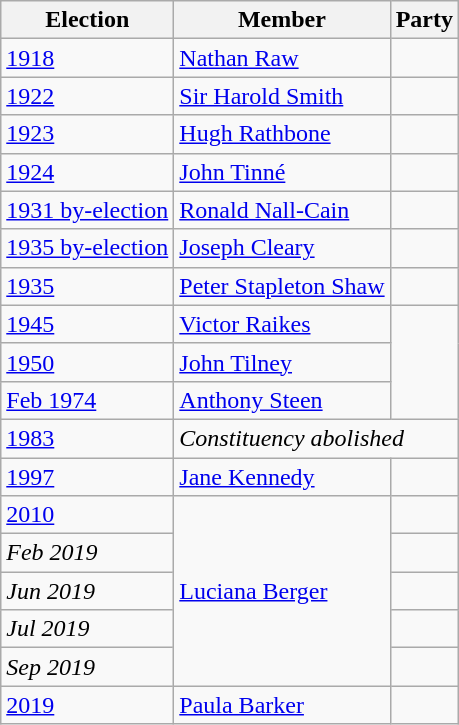<table class="wikitable">
<tr>
<th>Election</th>
<th>Member</th>
<th colspan=2>Party</th>
</tr>
<tr>
<td><a href='#'>1918</a></td>
<td><a href='#'>Nathan Raw</a></td>
<td></td>
</tr>
<tr>
<td><a href='#'>1922</a></td>
<td><a href='#'>Sir Harold Smith</a></td>
<td></td>
</tr>
<tr>
<td><a href='#'>1923</a></td>
<td><a href='#'>Hugh Rathbone</a></td>
<td></td>
</tr>
<tr>
<td><a href='#'>1924</a></td>
<td><a href='#'>John Tinné</a></td>
<td></td>
</tr>
<tr>
<td><a href='#'>1931 by-election</a></td>
<td><a href='#'>Ronald Nall-Cain</a></td>
<td></td>
</tr>
<tr>
<td><a href='#'>1935 by-election</a></td>
<td><a href='#'>Joseph Cleary</a></td>
<td></td>
</tr>
<tr>
<td><a href='#'>1935</a></td>
<td><a href='#'>Peter Stapleton Shaw</a></td>
<td></td>
</tr>
<tr>
<td><a href='#'>1945</a></td>
<td><a href='#'>Victor Raikes</a></td>
</tr>
<tr>
<td><a href='#'>1950</a></td>
<td><a href='#'>John Tilney</a></td>
</tr>
<tr>
<td><a href='#'>Feb 1974</a></td>
<td><a href='#'>Anthony Steen</a></td>
</tr>
<tr>
<td><a href='#'>1983</a></td>
<td colspan="3"><em>Constituency abolished</em></td>
</tr>
<tr>
<td><a href='#'>1997</a></td>
<td><a href='#'>Jane Kennedy</a></td>
<td></td>
</tr>
<tr>
<td><a href='#'>2010</a></td>
<td rowspan="5"><a href='#'>Luciana Berger</a></td>
<td></td>
</tr>
<tr>
<td><em>Feb 2019</em></td>
<td></td>
</tr>
<tr>
<td><em>Jun 2019</em></td>
<td></td>
</tr>
<tr>
<td><em>Jul 2019</em></td>
<td></td>
</tr>
<tr>
<td><em>Sep 2019</em></td>
<td></td>
</tr>
<tr>
<td><a href='#'>2019</a></td>
<td><a href='#'>Paula Barker</a></td>
<td></td>
</tr>
</table>
